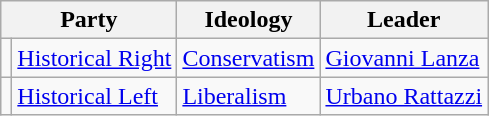<table class=wikitable>
<tr>
<th colspan=2>Party</th>
<th>Ideology</th>
<th>Leader</th>
</tr>
<tr>
<td bgcolor=></td>
<td><a href='#'>Historical Right</a></td>
<td><a href='#'>Conservatism</a></td>
<td><a href='#'>Giovanni Lanza</a></td>
</tr>
<tr>
<td bgcolor=></td>
<td><a href='#'>Historical Left</a></td>
<td><a href='#'>Liberalism</a></td>
<td><a href='#'>Urbano Rattazzi</a></td>
</tr>
</table>
